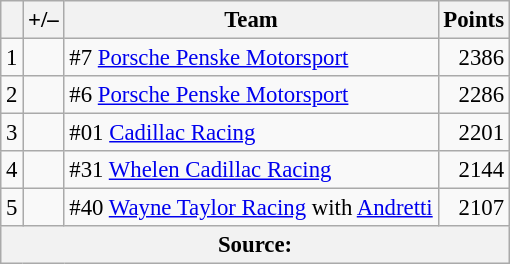<table class="wikitable" style="font-size: 95%;">
<tr>
<th scope="col"></th>
<th scope="col">+/–</th>
<th scope="col">Team</th>
<th scope="col">Points</th>
</tr>
<tr>
<td align=center>1</td>
<td align=left></td>
<td>#7 <a href='#'>Porsche Penske Motorsport</a></td>
<td align=right>2386</td>
</tr>
<tr>
<td align=center>2</td>
<td align=left></td>
<td>#6 <a href='#'>Porsche Penske Motorsport</a></td>
<td align=right>2286</td>
</tr>
<tr>
<td align=center>3</td>
<td align=left></td>
<td>#01 <a href='#'>Cadillac Racing</a></td>
<td align=right>2201</td>
</tr>
<tr>
<td align=center>4</td>
<td align=left></td>
<td>#31 <a href='#'>Whelen Cadillac Racing</a></td>
<td align=right>2144</td>
</tr>
<tr>
<td align=center>5</td>
<td align=left></td>
<td>#40 <a href='#'>Wayne Taylor Racing</a> with <a href='#'>Andretti</a></td>
<td align=right>2107</td>
</tr>
<tr>
<th colspan=5>Source:</th>
</tr>
</table>
